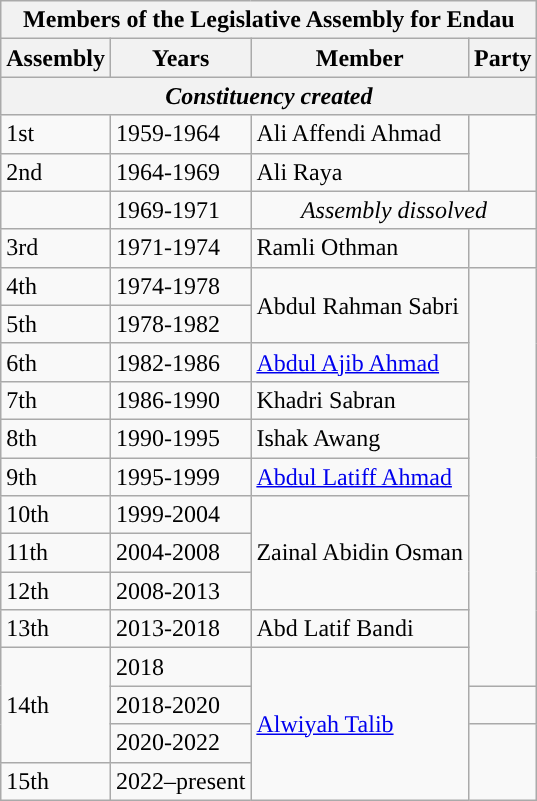<table class=wikitable>
<tr>
<th colspan=4>Members of the Legislative Assembly for Endau</th>
</tr>
<tr>
<th>Assembly</th>
<th>Years</th>
<th>Member</th>
<th>Party</th>
</tr>
<tr>
<th colspan=4 align=center><em>Constituency created</em></th>
</tr>
<tr>
<td>1st</td>
<td>1959-1964</td>
<td>Ali Affendi Ahmad</td>
<td rowspan="2"></td>
</tr>
<tr>
<td>2nd</td>
<td>1964-1969</td>
<td>Ali Raya</td>
</tr>
<tr>
<td></td>
<td>1969-1971</td>
<td colspan=2 align=center><em>Assembly dissolved</em></td>
</tr>
<tr>
<td>3rd</td>
<td>1971-1974</td>
<td>Ramli Othman</td>
<td></td>
</tr>
<tr>
<td>4th</td>
<td>1974-1978</td>
<td rowspan="2">Abdul Rahman Sabri</td>
<td rowspan="11"></td>
</tr>
<tr>
<td>5th</td>
<td>1978-1982</td>
</tr>
<tr>
<td>6th</td>
<td>1982-1986</td>
<td><a href='#'>Abdul Ajib Ahmad</a></td>
</tr>
<tr>
<td>7th</td>
<td>1986-1990</td>
<td>Khadri Sabran</td>
</tr>
<tr>
<td>8th</td>
<td>1990-1995</td>
<td>Ishak Awang</td>
</tr>
<tr>
<td>9th</td>
<td>1995-1999</td>
<td><a href='#'>Abdul Latiff Ahmad</a></td>
</tr>
<tr>
<td>10th</td>
<td>1999-2004</td>
<td rowspan="3">Zainal Abidin Osman</td>
</tr>
<tr>
<td>11th</td>
<td>2004-2008</td>
</tr>
<tr>
<td>12th</td>
<td>2008-2013</td>
</tr>
<tr>
<td>13th</td>
<td>2013-2018</td>
<td>Abd Latif Bandi</td>
</tr>
<tr>
<td rowspan="3">14th</td>
<td>2018</td>
<td rowspan="4"><a href='#'>Alwiyah Talib</a></td>
</tr>
<tr>
<td>2018-2020</td>
<td></td>
</tr>
<tr>
<td>2020-2022</td>
<td rowspan="2"></td>
</tr>
<tr>
<td>15th</td>
<td>2022–present</td>
</tr>
</table>
